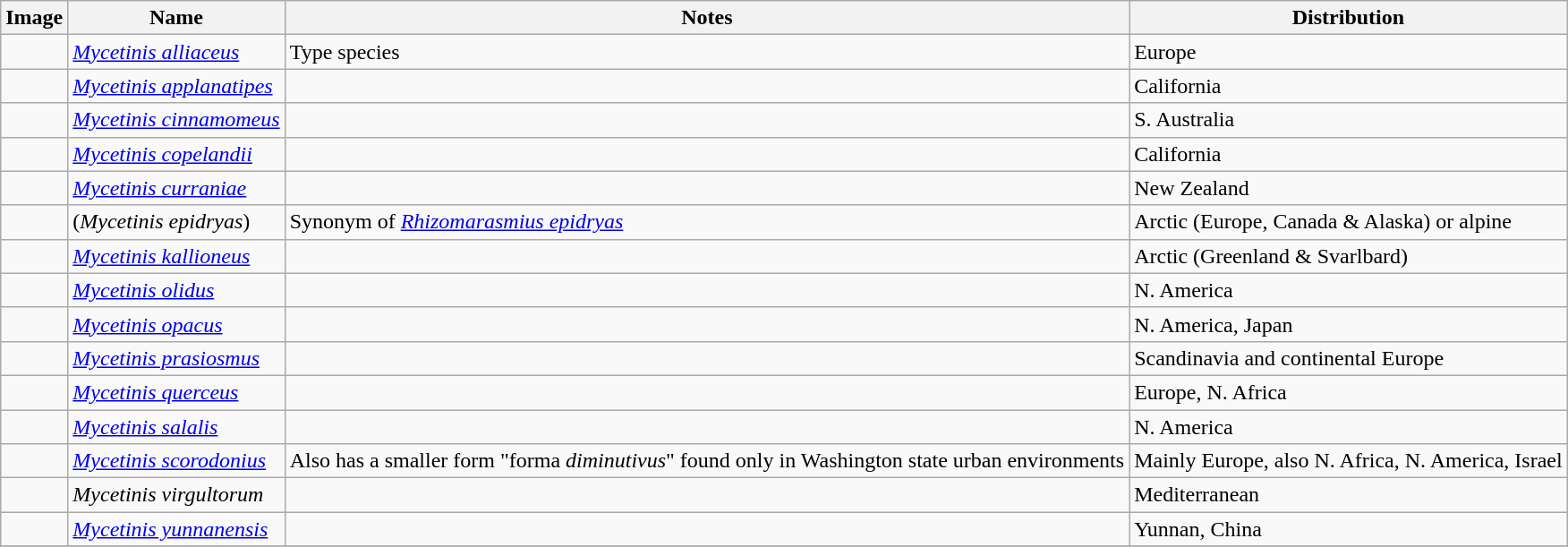<table class="wikitable sortable">
<tr>
<th>Image</th>
<th>Name</th>
<th>Notes</th>
<th>Distribution</th>
</tr>
<tr>
<td></td>
<td><em><a href='#'>Mycetinis alliaceus</a></em></td>
<td>Type species</td>
<td>Europe</td>
</tr>
<tr>
<td></td>
<td><em><a href='#'>Mycetinis applanatipes</a></em></td>
<td></td>
<td>California</td>
</tr>
<tr>
<td></td>
<td><em><a href='#'>Mycetinis cinnamomeus</a></em></td>
<td></td>
<td>S. Australia</td>
</tr>
<tr>
<td></td>
<td><em><a href='#'>Mycetinis copelandii</a></em></td>
<td></td>
<td>California</td>
</tr>
<tr>
<td></td>
<td><em><a href='#'>Mycetinis curraniae</a></em></td>
<td></td>
<td>New Zealand</td>
</tr>
<tr>
<td></td>
<td>(<em>Mycetinis epidryas</em>)</td>
<td>Synonym of <em><a href='#'>Rhizomarasmius epidryas</a></em></td>
<td>Arctic (Europe, Canada & Alaska) or alpine</td>
</tr>
<tr>
<td></td>
<td><em><a href='#'>Mycetinis kallioneus</a></em></td>
<td></td>
<td>Arctic (Greenland & Svarlbard)</td>
</tr>
<tr>
<td></td>
<td><em><a href='#'>Mycetinis olidus</a></em></td>
<td></td>
<td>N. America</td>
</tr>
<tr>
<td></td>
<td><em><a href='#'>Mycetinis opacus</a></em></td>
<td></td>
<td>N. America, Japan</td>
</tr>
<tr>
<td></td>
<td><em><a href='#'>Mycetinis prasiosmus</a></em></td>
<td></td>
<td>Scandinavia and continental Europe</td>
</tr>
<tr>
<td></td>
<td><em><a href='#'>Mycetinis querceus</a></em></td>
<td></td>
<td>Europe, N. Africa</td>
</tr>
<tr>
<td></td>
<td><em><a href='#'>Mycetinis salalis</a></em></td>
<td></td>
<td>N. America</td>
</tr>
<tr>
<td></td>
<td><em><a href='#'>Mycetinis scorodonius</a></em></td>
<td>Also has a smaller form "forma <em>diminutivus</em>" found only in Washington state urban environments</td>
<td>Mainly Europe, also N. Africa, N. America, Israel</td>
</tr>
<tr>
<td></td>
<td><em>Mycetinis virgultorum</em></td>
<td></td>
<td>Mediterranean</td>
</tr>
<tr>
<td></td>
<td><em><a href='#'>Mycetinis yunnanensis</a></em></td>
<td></td>
<td>Yunnan, China</td>
</tr>
<tr>
</tr>
</table>
